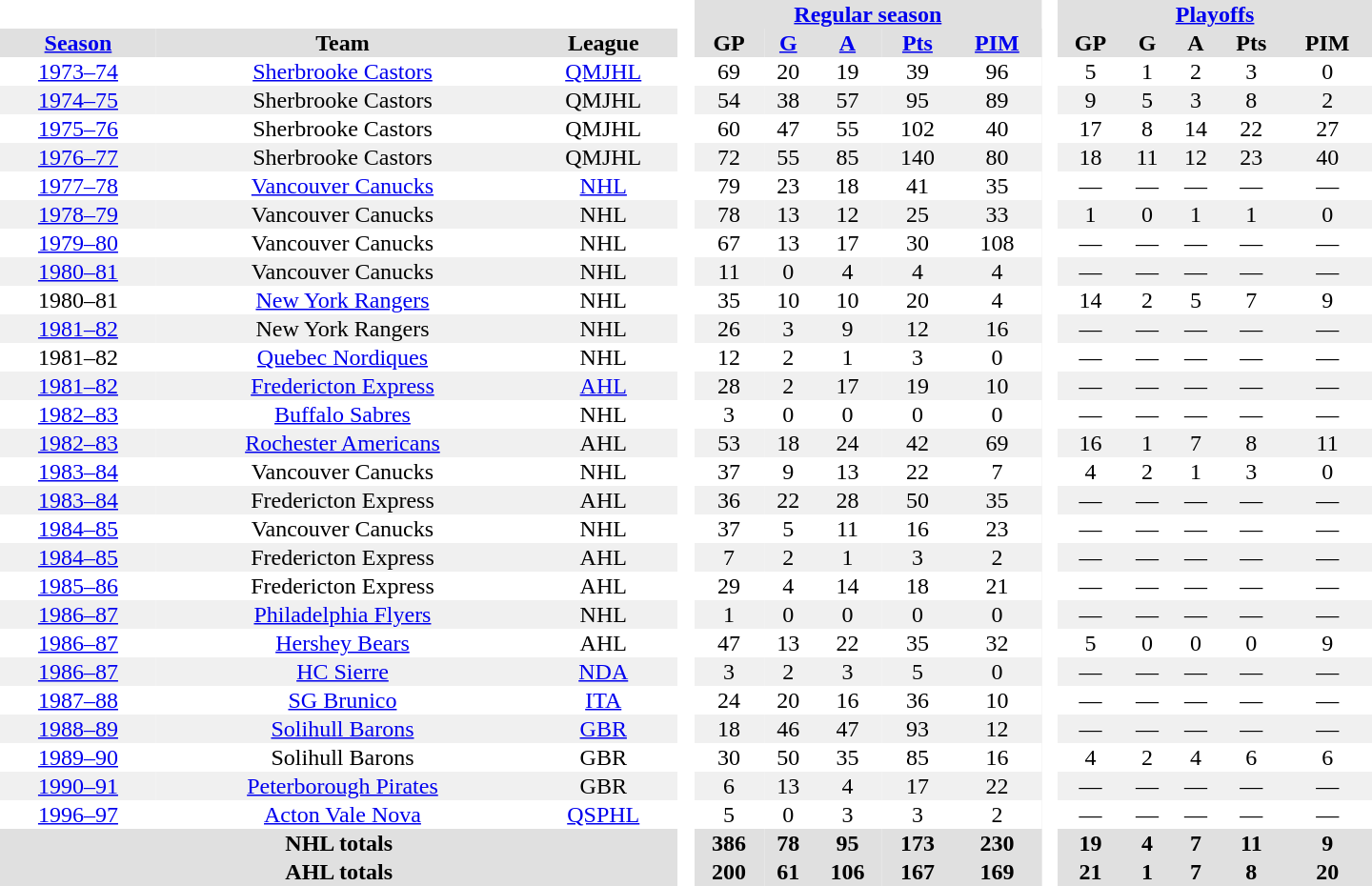<table border="0" cellpadding="1" cellspacing="0" style="text-align:center; width:60em">
<tr bgcolor="#e0e0e0">
<th colspan="3" bgcolor="#ffffff"> </th>
<th rowspan="99" bgcolor="#ffffff"> </th>
<th colspan="5"><a href='#'>Regular season</a></th>
<th rowspan="99" bgcolor="#ffffff"> </th>
<th colspan="5"><a href='#'>Playoffs</a></th>
</tr>
<tr bgcolor="#e0e0e0">
<th><a href='#'>Season</a></th>
<th>Team</th>
<th>League</th>
<th>GP</th>
<th><a href='#'>G</a></th>
<th><a href='#'>A</a></th>
<th><a href='#'>Pts</a></th>
<th><a href='#'>PIM</a></th>
<th>GP</th>
<th>G</th>
<th>A</th>
<th>Pts</th>
<th>PIM</th>
</tr>
<tr>
<td><a href='#'>1973–74</a></td>
<td><a href='#'>Sherbrooke Castors</a></td>
<td><a href='#'>QMJHL</a></td>
<td>69</td>
<td>20</td>
<td>19</td>
<td>39</td>
<td>96</td>
<td>5</td>
<td>1</td>
<td>2</td>
<td>3</td>
<td>0</td>
</tr>
<tr bgcolor="#f0f0f0">
<td><a href='#'>1974–75</a></td>
<td>Sherbrooke Castors</td>
<td>QMJHL</td>
<td>54</td>
<td>38</td>
<td>57</td>
<td>95</td>
<td>89</td>
<td>9</td>
<td>5</td>
<td>3</td>
<td>8</td>
<td>2</td>
</tr>
<tr>
<td><a href='#'>1975–76</a></td>
<td>Sherbrooke Castors</td>
<td>QMJHL</td>
<td>60</td>
<td>47</td>
<td>55</td>
<td>102</td>
<td>40</td>
<td>17</td>
<td>8</td>
<td>14</td>
<td>22</td>
<td>27</td>
</tr>
<tr bgcolor="#f0f0f0">
<td><a href='#'>1976–77</a></td>
<td>Sherbrooke Castors</td>
<td>QMJHL</td>
<td>72</td>
<td>55</td>
<td>85</td>
<td>140</td>
<td>80</td>
<td>18</td>
<td>11</td>
<td>12</td>
<td>23</td>
<td>40</td>
</tr>
<tr>
<td><a href='#'>1977–78</a></td>
<td><a href='#'>Vancouver Canucks</a></td>
<td><a href='#'>NHL</a></td>
<td>79</td>
<td>23</td>
<td>18</td>
<td>41</td>
<td>35</td>
<td>—</td>
<td>—</td>
<td>—</td>
<td>—</td>
<td>—</td>
</tr>
<tr bgcolor="#f0f0f0">
<td><a href='#'>1978–79</a></td>
<td>Vancouver Canucks</td>
<td>NHL</td>
<td>78</td>
<td>13</td>
<td>12</td>
<td>25</td>
<td>33</td>
<td>1</td>
<td>0</td>
<td>1</td>
<td>1</td>
<td>0</td>
</tr>
<tr>
<td><a href='#'>1979–80</a></td>
<td>Vancouver Canucks</td>
<td>NHL</td>
<td>67</td>
<td>13</td>
<td>17</td>
<td>30</td>
<td>108</td>
<td>—</td>
<td>—</td>
<td>—</td>
<td>—</td>
<td>—</td>
</tr>
<tr bgcolor="#f0f0f0">
<td><a href='#'>1980–81</a></td>
<td>Vancouver Canucks</td>
<td>NHL</td>
<td>11</td>
<td>0</td>
<td>4</td>
<td>4</td>
<td>4</td>
<td>—</td>
<td>—</td>
<td>—</td>
<td>—</td>
<td>—</td>
</tr>
<tr>
<td>1980–81</td>
<td><a href='#'>New York Rangers</a></td>
<td>NHL</td>
<td>35</td>
<td>10</td>
<td>10</td>
<td>20</td>
<td>4</td>
<td>14</td>
<td>2</td>
<td>5</td>
<td>7</td>
<td>9</td>
</tr>
<tr bgcolor="#f0f0f0">
<td><a href='#'>1981–82</a></td>
<td>New York Rangers</td>
<td>NHL</td>
<td>26</td>
<td>3</td>
<td>9</td>
<td>12</td>
<td>16</td>
<td>—</td>
<td>—</td>
<td>—</td>
<td>—</td>
<td>—</td>
</tr>
<tr>
<td>1981–82</td>
<td><a href='#'>Quebec Nordiques</a></td>
<td>NHL</td>
<td>12</td>
<td>2</td>
<td>1</td>
<td>3</td>
<td>0</td>
<td>—</td>
<td>—</td>
<td>—</td>
<td>—</td>
<td>—</td>
</tr>
<tr bgcolor="#f0f0f0">
<td><a href='#'>1981–82</a></td>
<td><a href='#'>Fredericton Express</a></td>
<td><a href='#'>AHL</a></td>
<td>28</td>
<td>2</td>
<td>17</td>
<td>19</td>
<td>10</td>
<td>—</td>
<td>—</td>
<td>—</td>
<td>—</td>
<td>—</td>
</tr>
<tr>
<td><a href='#'>1982–83</a></td>
<td><a href='#'>Buffalo Sabres</a></td>
<td>NHL</td>
<td>3</td>
<td>0</td>
<td>0</td>
<td>0</td>
<td>0</td>
<td>—</td>
<td>—</td>
<td>—</td>
<td>—</td>
<td>—</td>
</tr>
<tr bgcolor="#f0f0f0">
<td><a href='#'>1982–83</a></td>
<td><a href='#'>Rochester Americans</a></td>
<td>AHL</td>
<td>53</td>
<td>18</td>
<td>24</td>
<td>42</td>
<td>69</td>
<td>16</td>
<td>1</td>
<td>7</td>
<td>8</td>
<td>11</td>
</tr>
<tr>
<td><a href='#'>1983–84</a></td>
<td>Vancouver Canucks</td>
<td>NHL</td>
<td>37</td>
<td>9</td>
<td>13</td>
<td>22</td>
<td>7</td>
<td>4</td>
<td>2</td>
<td>1</td>
<td>3</td>
<td>0</td>
</tr>
<tr bgcolor="#f0f0f0">
<td><a href='#'>1983–84</a></td>
<td>Fredericton Express</td>
<td>AHL</td>
<td>36</td>
<td>22</td>
<td>28</td>
<td>50</td>
<td>35</td>
<td>—</td>
<td>—</td>
<td>—</td>
<td>—</td>
<td>—</td>
</tr>
<tr>
<td><a href='#'>1984–85</a></td>
<td>Vancouver Canucks</td>
<td>NHL</td>
<td>37</td>
<td>5</td>
<td>11</td>
<td>16</td>
<td>23</td>
<td>—</td>
<td>—</td>
<td>—</td>
<td>—</td>
<td>—</td>
</tr>
<tr bgcolor="#f0f0f0">
<td><a href='#'>1984–85</a></td>
<td>Fredericton Express</td>
<td>AHL</td>
<td>7</td>
<td>2</td>
<td>1</td>
<td>3</td>
<td>2</td>
<td>—</td>
<td>—</td>
<td>—</td>
<td>—</td>
<td>—</td>
</tr>
<tr>
<td><a href='#'>1985–86</a></td>
<td>Fredericton Express</td>
<td>AHL</td>
<td>29</td>
<td>4</td>
<td>14</td>
<td>18</td>
<td>21</td>
<td>—</td>
<td>—</td>
<td>—</td>
<td>—</td>
<td>—</td>
</tr>
<tr bgcolor="#f0f0f0">
<td><a href='#'>1986–87</a></td>
<td><a href='#'>Philadelphia Flyers</a></td>
<td>NHL</td>
<td>1</td>
<td>0</td>
<td>0</td>
<td>0</td>
<td>0</td>
<td>—</td>
<td>—</td>
<td>—</td>
<td>—</td>
<td>—</td>
</tr>
<tr>
<td><a href='#'>1986–87</a></td>
<td><a href='#'>Hershey Bears</a></td>
<td>AHL</td>
<td>47</td>
<td>13</td>
<td>22</td>
<td>35</td>
<td>32</td>
<td>5</td>
<td>0</td>
<td>0</td>
<td>0</td>
<td>9</td>
</tr>
<tr bgcolor="#f0f0f0">
<td><a href='#'>1986–87</a></td>
<td><a href='#'>HC Sierre</a></td>
<td><a href='#'>NDA</a></td>
<td>3</td>
<td>2</td>
<td>3</td>
<td>5</td>
<td>0</td>
<td>—</td>
<td>—</td>
<td>—</td>
<td>—</td>
<td>—</td>
</tr>
<tr>
<td><a href='#'>1987–88</a></td>
<td><a href='#'>SG Brunico</a></td>
<td><a href='#'>ITA</a></td>
<td>24</td>
<td>20</td>
<td>16</td>
<td>36</td>
<td>10</td>
<td>—</td>
<td>—</td>
<td>—</td>
<td>—</td>
<td>—</td>
</tr>
<tr bgcolor="#f0f0f0">
<td><a href='#'>1988–89</a></td>
<td><a href='#'>Solihull Barons</a></td>
<td><a href='#'>GBR</a></td>
<td>18</td>
<td>46</td>
<td>47</td>
<td>93</td>
<td>12</td>
<td>—</td>
<td>—</td>
<td>—</td>
<td>—</td>
<td>—</td>
</tr>
<tr>
<td><a href='#'>1989–90</a></td>
<td>Solihull Barons</td>
<td>GBR</td>
<td>30</td>
<td>50</td>
<td>35</td>
<td>85</td>
<td>16</td>
<td>4</td>
<td>2</td>
<td>4</td>
<td>6</td>
<td>6</td>
</tr>
<tr bgcolor="#f0f0f0">
<td><a href='#'>1990–91</a></td>
<td><a href='#'>Peterborough Pirates</a></td>
<td>GBR</td>
<td>6</td>
<td>13</td>
<td>4</td>
<td>17</td>
<td>22</td>
<td>—</td>
<td>—</td>
<td>—</td>
<td>—</td>
<td>—</td>
</tr>
<tr>
<td><a href='#'>1996–97</a></td>
<td><a href='#'>Acton Vale Nova</a></td>
<td><a href='#'>QSPHL</a></td>
<td>5</td>
<td>0</td>
<td>3</td>
<td>3</td>
<td>2</td>
<td>—</td>
<td>—</td>
<td>—</td>
<td>—</td>
<td>—</td>
</tr>
<tr bgcolor="#e0e0e0">
<th colspan="3">NHL totals</th>
<th>386</th>
<th>78</th>
<th>95</th>
<th>173</th>
<th>230</th>
<th>19</th>
<th>4</th>
<th>7</th>
<th>11</th>
<th>9</th>
</tr>
<tr bgcolor="#e0e0e0">
<th colspan="3">AHL totals</th>
<th>200</th>
<th>61</th>
<th>106</th>
<th>167</th>
<th>169</th>
<th>21</th>
<th>1</th>
<th>7</th>
<th>8</th>
<th>20</th>
</tr>
</table>
